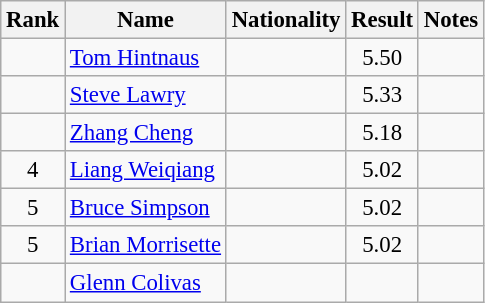<table class="wikitable sortable" style="text-align:center;font-size:95%">
<tr>
<th>Rank</th>
<th>Name</th>
<th>Nationality</th>
<th>Result</th>
<th>Notes</th>
</tr>
<tr>
<td></td>
<td align=left><a href='#'>Tom Hintnaus</a></td>
<td align=left></td>
<td>5.50</td>
<td></td>
</tr>
<tr>
<td></td>
<td align=left><a href='#'>Steve Lawry</a></td>
<td align=left></td>
<td>5.33</td>
<td></td>
</tr>
<tr>
<td></td>
<td align=left><a href='#'>Zhang Cheng</a></td>
<td align=left></td>
<td>5.18</td>
<td></td>
</tr>
<tr>
<td>4</td>
<td align=left><a href='#'>Liang Weiqiang</a></td>
<td align=left></td>
<td>5.02</td>
<td></td>
</tr>
<tr>
<td>5</td>
<td align=left><a href='#'>Bruce Simpson</a></td>
<td align=left></td>
<td>5.02</td>
<td></td>
</tr>
<tr>
<td>5</td>
<td align=left><a href='#'>Brian Morrisette</a></td>
<td align=left></td>
<td>5.02</td>
<td></td>
</tr>
<tr>
<td></td>
<td align=left><a href='#'>Glenn Colivas</a></td>
<td align=left></td>
<td></td>
<td></td>
</tr>
</table>
